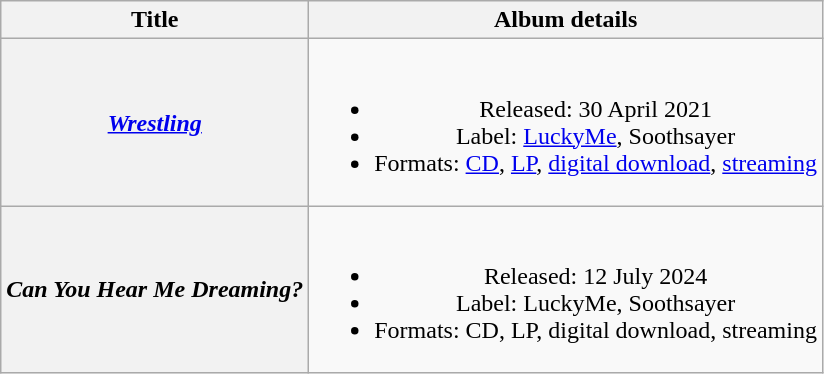<table class="wikitable plainrowheaders" style="text-align:center;">
<tr>
<th>Title</th>
<th>Album details</th>
</tr>
<tr>
<th scope="row"><em><a href='#'>Wrestling</a></em></th>
<td><br><ul><li>Released: 30 April 2021</li><li>Label: <a href='#'>LuckyMe</a>, Soothsayer</li><li>Formats: <a href='#'>CD</a>, <a href='#'>LP</a>, <a href='#'>digital download</a>, <a href='#'>streaming</a></li></ul></td>
</tr>
<tr>
<th scope="row"><em>Can You Hear Me Dreaming?</em></th>
<td><br><ul><li>Released: 12 July 2024</li><li>Label: LuckyMe, Soothsayer</li><li>Formats: CD, LP, digital download, streaming</li></ul></td>
</tr>
</table>
